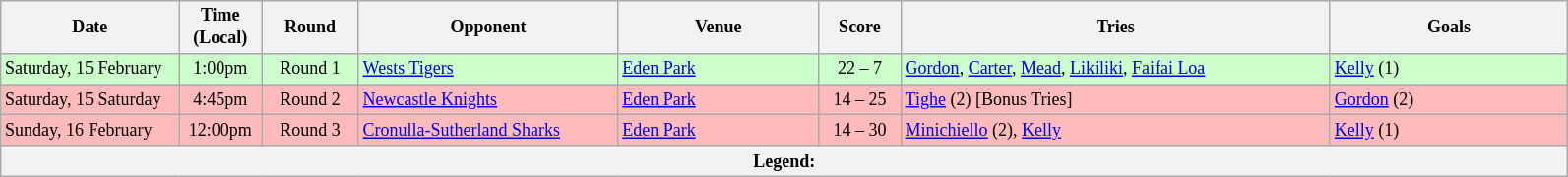<table class="wikitable" style="font-size:75%;">
<tr>
<th width="115">Date</th>
<th width="50">Time (Local)</th>
<th width="60">Round</th>
<th width="170">Opponent</th>
<th width="130">Venue</th>
<th width="50">Score</th>
<th width="285">Tries</th>
<th width="155">Goals</th>
</tr>
<tr bgcolor=#CCFFCC>
<td>Saturday, 15 February</td>
<td style="text-align:center;">1:00pm</td>
<td style="text-align:center;">Round 1</td>
<td> <a href='#'>Wests Tigers</a></td>
<td><a href='#'>Eden Park</a></td>
<td style="text-align:center;">22 – 7</td>
<td><a href='#'>Gordon</a>, <a href='#'>Carter</a>, <a href='#'>Mead</a>, <a href='#'>Likiliki</a>, <a href='#'>Faifai Loa</a></td>
<td><a href='#'>Kelly</a> (1)</td>
</tr>
<tr bgcolor=#FFBBBB>
<td>Saturday, 15 Saturday</td>
<td style="text-align:center;">4:45pm</td>
<td style="text-align:center;">Round 2</td>
<td> <a href='#'>Newcastle Knights</a></td>
<td><a href='#'>Eden Park</a></td>
<td style="text-align:center;">14 – 25</td>
<td><a href='#'>Tighe</a> (2) [Bonus Tries]</td>
<td><a href='#'>Gordon</a> (2)</td>
</tr>
<tr bgcolor=#FFBBBB>
<td>Sunday, 16 February</td>
<td style="text-align:center;">12:00pm</td>
<td style="text-align:center;">Round 3</td>
<td> <a href='#'>Cronulla-Sutherland Sharks</a></td>
<td><a href='#'>Eden Park</a></td>
<td style="text-align:center;">14 – 30</td>
<td><a href='#'>Minichiello</a> (2), <a href='#'>Kelly</a></td>
<td><a href='#'>Kelly</a> (1)</td>
</tr>
<tr>
<th colspan="12"><strong>Legend</strong>:  </th>
</tr>
</table>
